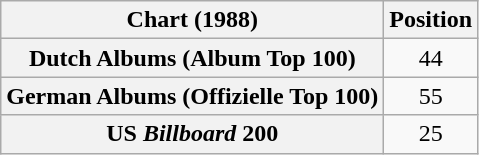<table class="wikitable sortable plainrowheaders">
<tr>
<th>Chart (1988)</th>
<th>Position</th>
</tr>
<tr>
<th scope="row">Dutch Albums (Album Top 100)</th>
<td align="center">44</td>
</tr>
<tr>
<th scope="row">German Albums (Offizielle Top 100)</th>
<td align="center">55</td>
</tr>
<tr>
<th scope="row">US <em>Billboard</em> 200</th>
<td align="center">25</td>
</tr>
</table>
